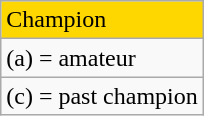<table class="wikitable">
<tr style="background:gold">
<td>Champion</td>
</tr>
<tr>
<td>(a) = amateur</td>
</tr>
<tr>
<td>(c) = past champion</td>
</tr>
</table>
